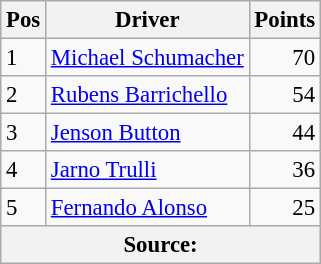<table class="wikitable" style="font-size: 95%;">
<tr>
<th>Pos</th>
<th>Driver</th>
<th>Points</th>
</tr>
<tr>
<td>1</td>
<td> <a href='#'>Michael Schumacher</a></td>
<td align="right">70</td>
</tr>
<tr>
<td>2</td>
<td> <a href='#'>Rubens Barrichello</a></td>
<td align="right">54</td>
</tr>
<tr>
<td>3</td>
<td> <a href='#'>Jenson Button</a></td>
<td align="right">44</td>
</tr>
<tr>
<td>4</td>
<td> <a href='#'>Jarno Trulli</a></td>
<td align="right">36</td>
</tr>
<tr>
<td>5</td>
<td> <a href='#'>Fernando Alonso</a></td>
<td align="right">25</td>
</tr>
<tr>
<th colspan=4>Source: </th>
</tr>
</table>
